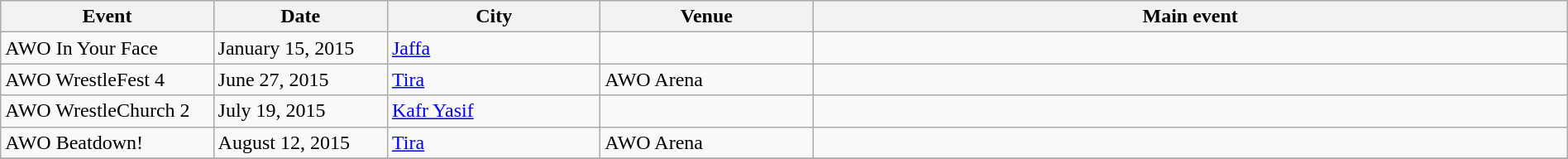<table class="wikitable" width=100%>
<tr>
<th width=11%>Event</th>
<th width=9%>Date</th>
<th width=11%>City</th>
<th width=11%>Venue</th>
<th width=39%>Main event</th>
</tr>
<tr>
<td>AWO In Your Face</td>
<td>January 15, 2015</td>
<td><a href='#'>Jaffa</a></td>
<td></td>
<td></td>
</tr>
<tr>
<td>AWO WrestleFest 4</td>
<td>June 27, 2015</td>
<td><a href='#'>Tira</a></td>
<td>AWO Arena</td>
<td></td>
</tr>
<tr>
<td>AWO WrestleChurch 2</td>
<td>July 19, 2015</td>
<td><a href='#'>Kafr Yasif</a></td>
<td></td>
<td></td>
</tr>
<tr>
<td>AWO Beatdown!</td>
<td>August 12, 2015</td>
<td><a href='#'>Tira</a></td>
<td>AWO Arena</td>
<td></td>
</tr>
<tr>
</tr>
</table>
